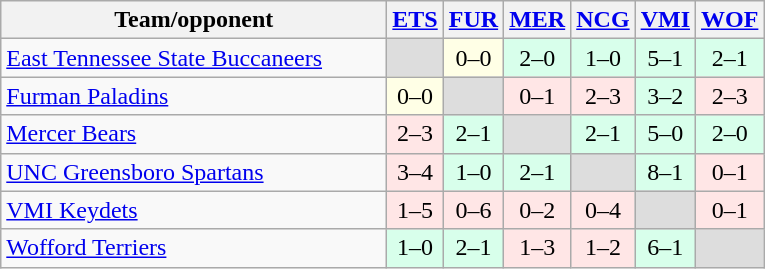<table class="wikitable" style="text-align: center">
<tr>
<th width="250">Team/opponent</th>
<th width="30"><a href='#'>ETS</a></th>
<th width="30"><a href='#'>FUR</a></th>
<th width="30"><a href='#'>MER</a></th>
<th width="30"><a href='#'>NCG</a></th>
<th width="30"><a href='#'>VMI</a></th>
<th width="30"><a href='#'>WOF</a></th>
</tr>
<tr>
<td align=left><a href='#'>East Tennessee State Buccaneers</a></td>
<td style=background:#ddd;"></td>
<td bgcolor=#FFFFE6> 0–0</td>
<td bgcolor=#D8FFEB> 2–0</td>
<td bgcolor=#D8FFEB> 1–0</td>
<td bgcolor=#D8FFEB> 5–1</td>
<td bgcolor=#D8FFEB> 2–1</td>
</tr>
<tr>
<td align=left><a href='#'>Furman Paladins</a></td>
<td bgcolor=#FFFFE6> 0–0</td>
<td style=background:#ddd;"></td>
<td bgcolor=#FFE6E6> 0–1</td>
<td bgcolor=#FFE6E6> 2–3</td>
<td bgcolor=#D8FFEB> 3–2</td>
<td bgcolor=#FFE6E6> 2–3</td>
</tr>
<tr>
<td align=left><a href='#'>Mercer Bears</a></td>
<td bgcolor=#FFE6E6> 2–3</td>
<td bgcolor=#D8FFEB> 2–1</td>
<td style=background:#ddd;"></td>
<td bgcolor=#D8FFEB> 2–1</td>
<td bgcolor=#D8FFEB> 5–0</td>
<td bgcolor=#D8FFEB> 2–0</td>
</tr>
<tr>
<td align=left><a href='#'>UNC Greensboro Spartans</a></td>
<td bgcolor=#FFE6E6> 3–4</td>
<td bgcolor=#D8FFEB> 1–0</td>
<td bgcolor=#D8FFEB> 2–1</td>
<td style=background:#ddd;"></td>
<td bgcolor=#D8FFEB> 8–1</td>
<td bgcolor=#FFE6E6> 0–1</td>
</tr>
<tr>
<td align=left><a href='#'>VMI Keydets</a></td>
<td bgcolor=#FFE6E6> 1–5</td>
<td bgcolor=#FFE6E6> 0–6</td>
<td bgcolor=#FFE6E6> 0–2</td>
<td bgcolor=#FFE6E6> 0–4</td>
<td style=background:#ddd;"></td>
<td bgcolor=#FFE6E6> 0–1</td>
</tr>
<tr>
<td align=left><a href='#'>Wofford Terriers</a></td>
<td bgcolor=#D8FFEB> 1–0</td>
<td bgcolor=#D8FFEB> 2–1</td>
<td bgcolor=#FFE6E6> 1–3</td>
<td bgcolor=#FFE6E6> 1–2</td>
<td bgcolor=#D8FFEB> 6–1</td>
<td style=background:#ddd;"></td>
</tr>
</table>
